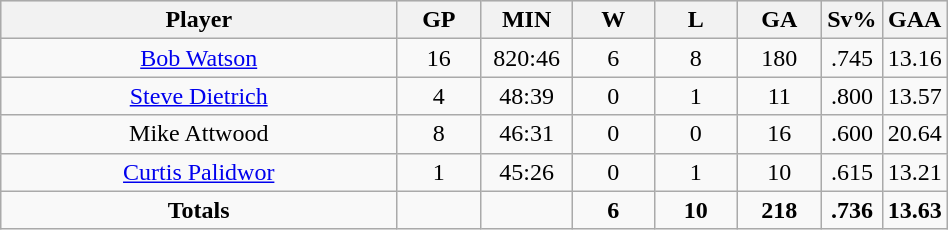<table class="wikitable sortable" width="50%">
<tr align="center"  bgcolor="#dddddd">
<th width="50%">Player</th>
<th width="10%">GP</th>
<th width="10%">MIN</th>
<th width="10%">W</th>
<th width="10%">L</th>
<th width="10%">GA</th>
<th width="10%">Sv%</th>
<th width="10%">GAA</th>
</tr>
<tr align=center>
<td><a href='#'>Bob Watson</a></td>
<td>16</td>
<td>820:46</td>
<td>6</td>
<td>8</td>
<td>180</td>
<td>.745</td>
<td>13.16</td>
</tr>
<tr align=center>
<td><a href='#'>Steve Dietrich</a></td>
<td>4</td>
<td>48:39</td>
<td>0</td>
<td>1</td>
<td>11</td>
<td>.800</td>
<td>13.57</td>
</tr>
<tr align=center>
<td>Mike Attwood</td>
<td>8</td>
<td>46:31</td>
<td>0</td>
<td>0</td>
<td>16</td>
<td>.600</td>
<td>20.64</td>
</tr>
<tr align=center>
<td><a href='#'>Curtis Palidwor</a></td>
<td>1</td>
<td>45:26</td>
<td>0</td>
<td>1</td>
<td>10</td>
<td>.615</td>
<td>13.21</td>
</tr>
<tr align=center>
<td><strong>Totals</strong></td>
<td></td>
<td></td>
<td><strong>6</strong></td>
<td><strong>10</strong></td>
<td><strong> 218</strong></td>
<td><strong> .736</strong></td>
<td><strong> 13.63</strong></td>
</tr>
</table>
